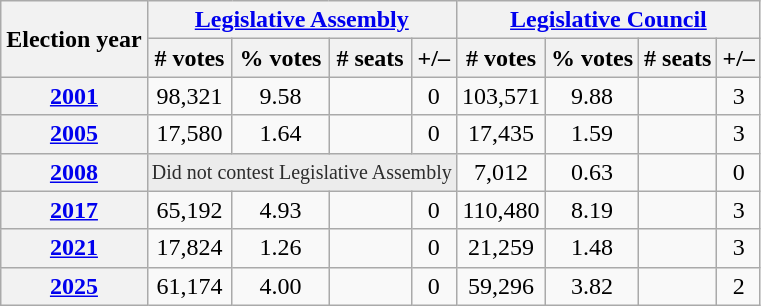<table class="wikitable sortable" style="text-align:center">
<tr>
<th rowspan="2">Election year</th>
<th colspan="4"><a href='#'>Legislative Assembly</a></th>
<th colspan="5"><a href='#'>Legislative Council</a></th>
</tr>
<tr>
<th># votes</th>
<th>% votes</th>
<th># seats</th>
<th>+/–</th>
<th># votes</th>
<th>% votes</th>
<th># seats</th>
<th>+/–</th>
</tr>
<tr>
<th><a href='#'>2001</a></th>
<td>98,321</td>
<td> 9.58</td>
<td></td>
<td> 0</td>
<td>103,571</td>
<td> 9.88</td>
<td></td>
<td> 3</td>
</tr>
<tr>
<th><a href='#'>2005</a></th>
<td>17,580</td>
<td> 1.64</td>
<td></td>
<td> 0</td>
<td>17,435</td>
<td> 1.59</td>
<td></td>
<td> 3</td>
</tr>
<tr>
<th><a href='#'>2008</a></th>
<td colspan="4" style="background: #ececec; color: #2C2C2C; vertical-align: middle; font-size: smaller; text-align: center; ">Did not contest Legislative Assembly</td>
<td>7,012</td>
<td> 0.63</td>
<td></td>
<td> 0</td>
</tr>
<tr>
<th><a href='#'>2017</a></th>
<td>65,192</td>
<td> 4.93</td>
<td></td>
<td> 0</td>
<td>110,480</td>
<td> 8.19</td>
<td></td>
<td> 3</td>
</tr>
<tr>
<th><a href='#'>2021</a></th>
<td>17,824</td>
<td> 1.26</td>
<td></td>
<td> 0</td>
<td>21,259</td>
<td> 1.48</td>
<td></td>
<td> 3</td>
</tr>
<tr>
<th><a href='#'>2025</a></th>
<td>61,174</td>
<td> 4.00</td>
<td></td>
<td> 0</td>
<td>59,296</td>
<td> 3.82</td>
<td></td>
<td> 2</td>
</tr>
</table>
